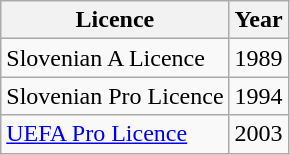<table class="wikitable">
<tr>
<th>Licence</th>
<th>Year</th>
</tr>
<tr>
<td>Slovenian A Licence</td>
<td>1989</td>
</tr>
<tr>
<td>Slovenian Pro Licence</td>
<td>1994</td>
</tr>
<tr>
<td><a href='#'>UEFA Pro Licence</a></td>
<td>2003</td>
</tr>
</table>
